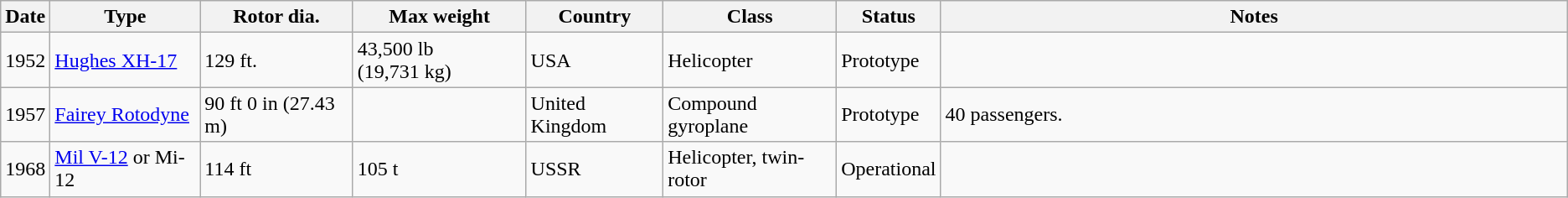<table class="wikitable sortable">
<tr>
<th>Date</th>
<th>Type</th>
<th>Rotor dia.</th>
<th>Max weight</th>
<th>Country</th>
<th>Class</th>
<th>Status</th>
<th width=40%>Notes</th>
</tr>
<tr>
<td>1952</td>
<td><a href='#'>Hughes XH-17</a></td>
<td>129 ft.</td>
<td>43,500 lb (19,731 kg)</td>
<td>USA</td>
<td>Helicopter</td>
<td>Prototype</td>
<td></td>
</tr>
<tr>
<td>1957</td>
<td><a href='#'>Fairey Rotodyne</a></td>
<td>90 ft 0 in (27.43 m)</td>
<td></td>
<td>United Kingdom</td>
<td>Compound gyroplane</td>
<td>Prototype</td>
<td>40 passengers.</td>
</tr>
<tr>
<td>1968</td>
<td><a href='#'>Mil V-12</a> or Mi-12</td>
<td>114 ft</td>
<td>105 t</td>
<td>USSR</td>
<td>Helicopter, twin-rotor</td>
<td>Operational</td>
<td></td>
</tr>
</table>
